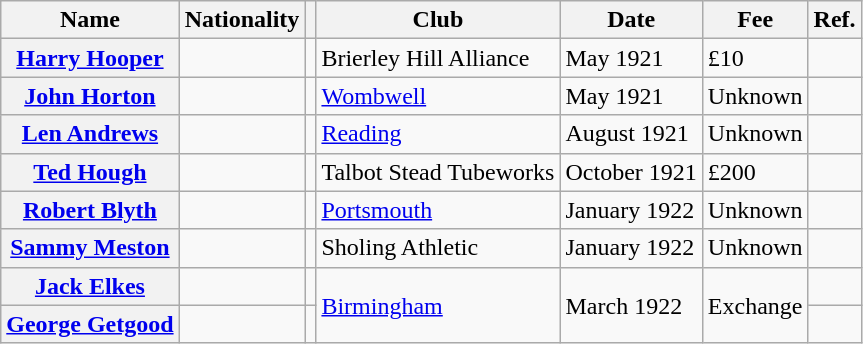<table class="wikitable plainrowheaders">
<tr>
<th scope="col">Name</th>
<th scope="col">Nationality</th>
<th scope="col"></th>
<th scope="col">Club</th>
<th scope="col">Date</th>
<th scope="col">Fee</th>
<th scope="col">Ref.</th>
</tr>
<tr>
<th scope="row"><a href='#'>Harry Hooper</a></th>
<td></td>
<td align="center"></td>
<td> Brierley Hill Alliance</td>
<td>May 1921</td>
<td>£10</td>
<td align="center"></td>
</tr>
<tr>
<th scope="row"><a href='#'>John Horton</a></th>
<td></td>
<td align="center"></td>
<td> <a href='#'>Wombwell</a></td>
<td>May 1921</td>
<td>Unknown</td>
<td align="center"></td>
</tr>
<tr>
<th scope="row"><a href='#'>Len Andrews</a></th>
<td></td>
<td align="center"></td>
<td> <a href='#'>Reading</a></td>
<td>August 1921</td>
<td>Unknown</td>
<td align="center"></td>
</tr>
<tr>
<th scope="row"><a href='#'>Ted Hough</a></th>
<td></td>
<td align="center"></td>
<td> Talbot Stead Tubeworks</td>
<td>October 1921</td>
<td>£200</td>
<td align="center"></td>
</tr>
<tr>
<th scope="row"><a href='#'>Robert Blyth</a></th>
<td></td>
<td align="center"></td>
<td> <a href='#'>Portsmouth</a></td>
<td>January 1922</td>
<td>Unknown</td>
<td align="center"></td>
</tr>
<tr>
<th scope="row"><a href='#'>Sammy Meston</a></th>
<td></td>
<td align="center"></td>
<td> Sholing Athletic</td>
<td>January 1922</td>
<td>Unknown</td>
<td align="center"></td>
</tr>
<tr>
<th scope="row"><a href='#'>Jack Elkes</a></th>
<td></td>
<td align="center"></td>
<td rowspan="2"> <a href='#'>Birmingham</a></td>
<td rowspan="2">March 1922</td>
<td rowspan="2">Exchange</td>
<td align="center"></td>
</tr>
<tr>
<th scope="row"><a href='#'>George Getgood</a></th>
<td></td>
<td align="center"></td>
<td align="center"></td>
</tr>
</table>
